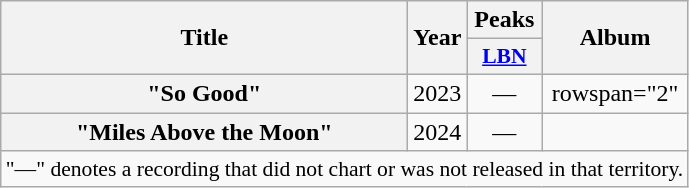<table class="wikitable plainrowheaders" style="text-align:center;">
<tr>
<th scope="col" rowspan="2" style="width:16.5em;">Title</th>
<th scope="col" rowspan="2" style="width:1em;">Year</th>
<th scope="col" colspan="1">Peaks</th>
<th scope="col" rowspan="2">Album</th>
</tr>
<tr>
<th scope="col" style="width:3em;font-size:90%;"><a href='#'>LBN</a></th>
</tr>
<tr>
<th scope="row">"So Good"</th>
<td>2023</td>
<td>—</td>
<td>rowspan="2" </td>
</tr>
<tr>
<th scope="row">"Miles Above the Moon"</th>
<td>2024</td>
<td>—</td>
</tr>
<tr>
<td colspan="14" style="font-size:90%">"—" denotes a recording that did not chart or was not released in that territory.</td>
</tr>
</table>
